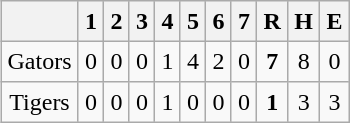<table align = right border="2" cellpadding="4" cellspacing="0" style="margin: 1em 1em 1em 1em; background: #F9F9F9; border: 1px #aaa solid; border-collapse: collapse;">
<tr align=center style="background: #F2F2F2;">
<th></th>
<th>1</th>
<th>2</th>
<th>3</th>
<th>4</th>
<th>5</th>
<th>6</th>
<th>7</th>
<th>R</th>
<th>H</th>
<th>E</th>
</tr>
<tr align=center>
<td>Gators</td>
<td>0</td>
<td>0</td>
<td>0</td>
<td>1</td>
<td>4</td>
<td>2</td>
<td>0</td>
<td><strong>7</strong></td>
<td>8</td>
<td>0</td>
</tr>
<tr align=center>
<td>Tigers</td>
<td>0</td>
<td>0</td>
<td>0</td>
<td>1</td>
<td>0</td>
<td>0</td>
<td>0</td>
<td><strong>1</strong></td>
<td>3</td>
<td>3</td>
</tr>
</table>
